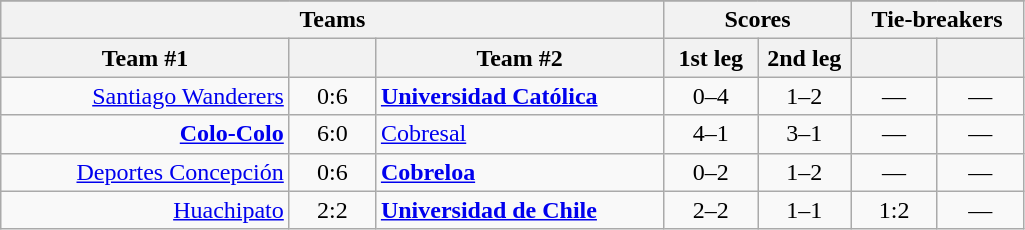<table class="wikitable" style="text-align: center;">
<tr>
</tr>
<tr>
<th colspan=3>Teams</th>
<th colspan=2>Scores</th>
<th colspan=2>Tie-breakers</th>
</tr>
<tr>
<th width="185">Team #1</th>
<th width="50"></th>
<th width="185">Team #2</th>
<th width="55">1st leg</th>
<th width="55">2nd leg</th>
<th width="50"></th>
<th width="50"></th>
</tr>
<tr>
<td align=right><a href='#'>Santiago Wanderers</a></td>
<td>0:6</td>
<td align=left><strong><a href='#'>Universidad Católica</a></strong></td>
<td>0–4</td>
<td>1–2</td>
<td>—</td>
<td>—</td>
</tr>
<tr>
<td align=right><strong><a href='#'>Colo-Colo</a></strong></td>
<td>6:0</td>
<td align=left><a href='#'>Cobresal</a></td>
<td>4–1</td>
<td>3–1</td>
<td>—</td>
<td>—</td>
</tr>
<tr>
<td align=right><a href='#'>Deportes Concepción</a></td>
<td>0:6</td>
<td align=left><strong><a href='#'>Cobreloa</a></strong></td>
<td>0–2</td>
<td>1–2</td>
<td>—</td>
<td>—</td>
</tr>
<tr>
<td align=right><a href='#'>Huachipato</a></td>
<td>2:2</td>
<td align=left><strong><a href='#'>Universidad de Chile</a></strong></td>
<td>2–2</td>
<td>1–1</td>
<td>1:2</td>
<td>—</td>
</tr>
</table>
